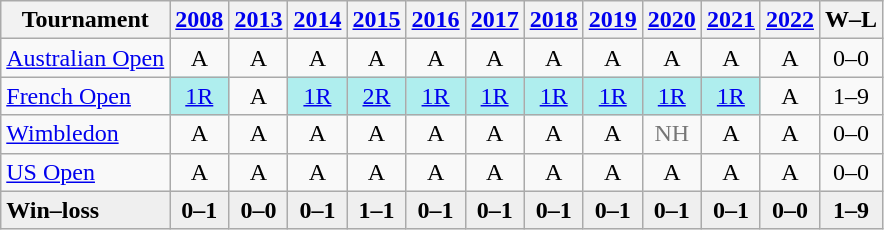<table class=wikitable style=text-align:center>
<tr>
<th>Tournament</th>
<th><a href='#'>2008</a></th>
<th><a href='#'>2013</a></th>
<th><a href='#'>2014</a></th>
<th><a href='#'>2015</a></th>
<th><a href='#'>2016</a></th>
<th><a href='#'>2017</a></th>
<th><a href='#'>2018</a></th>
<th><a href='#'>2019</a></th>
<th><a href='#'>2020</a></th>
<th><a href='#'>2021</a></th>
<th><a href='#'>2022</a></th>
<th>W–L</th>
</tr>
<tr>
<td align=left><a href='#'>Australian Open</a></td>
<td>A</td>
<td>A</td>
<td>A</td>
<td>A</td>
<td>A</td>
<td>A</td>
<td>A</td>
<td>A</td>
<td>A</td>
<td>A</td>
<td>A</td>
<td>0–0</td>
</tr>
<tr>
<td align=left><a href='#'>French Open</a></td>
<td bgcolor=afeeee><a href='#'>1R</a></td>
<td>A</td>
<td bgcolor=afeeee><a href='#'>1R</a></td>
<td bgcolor=afeeee><a href='#'>2R</a></td>
<td bgcolor=afeeee><a href='#'>1R</a></td>
<td bgcolor=afeeee><a href='#'>1R</a></td>
<td bgcolor=afeeee><a href='#'>1R</a></td>
<td bgcolor=afeeee><a href='#'>1R</a></td>
<td bgcolor=afeeee><a href='#'>1R</a></td>
<td bgcolor=afeeee><a href='#'>1R</a></td>
<td>A</td>
<td>1–9</td>
</tr>
<tr>
<td align=left><a href='#'>Wimbledon</a></td>
<td>A</td>
<td>A</td>
<td>A</td>
<td>A</td>
<td>A</td>
<td>A</td>
<td>A</td>
<td>A</td>
<td style=color:#767676>NH</td>
<td>A</td>
<td>A</td>
<td>0–0</td>
</tr>
<tr>
<td align=left><a href='#'>US Open</a></td>
<td>A</td>
<td>A</td>
<td>A</td>
<td>A</td>
<td>A</td>
<td>A</td>
<td>A</td>
<td>A</td>
<td>A</td>
<td>A</td>
<td>A</td>
<td>0–0</td>
</tr>
<tr style=font-weight:bold;background:#efefef>
<td style=text-align:left>Win–loss</td>
<td>0–1</td>
<td>0–0</td>
<td>0–1</td>
<td>1–1</td>
<td>0–1</td>
<td>0–1</td>
<td>0–1</td>
<td>0–1</td>
<td>0–1</td>
<td>0–1</td>
<td>0–0</td>
<td>1–9</td>
</tr>
</table>
